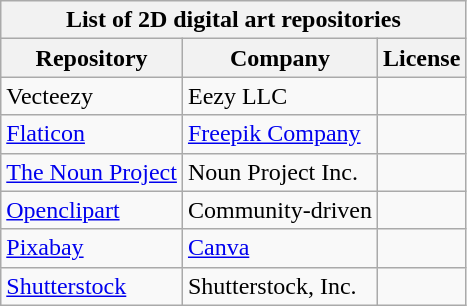<table class="wikitable">
<tr>
<th colspan="3">List of 2D digital art repositories</th>
</tr>
<tr>
<th>Repository</th>
<th>Company</th>
<th>License</th>
</tr>
<tr>
<td>Vecteezy</td>
<td>Eezy LLC</td>
<td></td>
</tr>
<tr>
<td><a href='#'>Flaticon</a></td>
<td><a href='#'>Freepik Company</a></td>
<td></td>
</tr>
<tr>
<td><a href='#'>The Noun Project</a></td>
<td>Noun Project Inc.</td>
<td></td>
</tr>
<tr>
<td><a href='#'>Openclipart</a></td>
<td>Community-driven</td>
<td></td>
</tr>
<tr>
<td><a href='#'>Pixabay</a></td>
<td><a href='#'>Canva</a></td>
<td></td>
</tr>
<tr>
<td><a href='#'>Shutterstock</a></td>
<td>Shutterstock, Inc.</td>
<td></td>
</tr>
</table>
